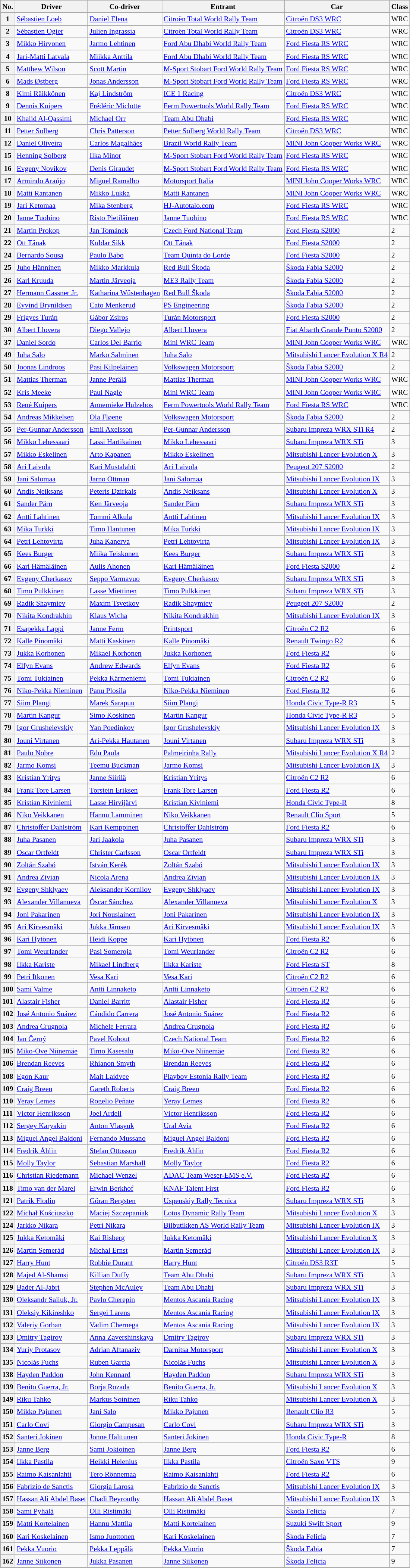<table>
<tr>
<td><br><table class="wikitable plainrowheaders sortable" style="font-size: 82%">
<tr>
<th>No.</th>
<th>Driver</th>
<th>Co-driver</th>
<th>Entrant</th>
<th>Car</th>
<th>Class</th>
</tr>
<tr>
<th>1</th>
<td> <a href='#'>Sébastien Loeb</a></td>
<td> <a href='#'>Daniel Elena</a></td>
<td> <a href='#'>Citroën Total World Rally Team</a></td>
<td><a href='#'>Citroën DS3 WRC</a></td>
<td>WRC</td>
</tr>
<tr>
<th>2</th>
<td> <a href='#'>Sébastien Ogier</a></td>
<td> <a href='#'>Julien Ingrassia</a></td>
<td> <a href='#'>Citroën Total World Rally Team</a></td>
<td><a href='#'>Citroën DS3 WRC</a></td>
<td>WRC</td>
</tr>
<tr>
<th>3</th>
<td> <a href='#'>Mikko Hirvonen</a></td>
<td> <a href='#'>Jarmo Lehtinen</a></td>
<td> <a href='#'>Ford Abu Dhabi World Rally Team</a></td>
<td><a href='#'>Ford Fiesta RS WRC</a></td>
<td>WRC</td>
</tr>
<tr>
<th>4</th>
<td> <a href='#'>Jari-Matti Latvala</a></td>
<td> <a href='#'>Miikka Anttila</a></td>
<td> <a href='#'>Ford Abu Dhabi World Rally Team</a></td>
<td><a href='#'>Ford Fiesta RS WRC</a></td>
<td>WRC</td>
</tr>
<tr>
<th>5</th>
<td> <a href='#'>Matthew Wilson</a></td>
<td> <a href='#'>Scott Martin</a></td>
<td> <a href='#'>M-Sport Stobart Ford World Rally Team</a></td>
<td><a href='#'>Ford Fiesta RS WRC</a></td>
<td>WRC</td>
</tr>
<tr>
<th>6</th>
<td> <a href='#'>Mads Østberg</a></td>
<td> <a href='#'>Jonas Andersson</a></td>
<td> <a href='#'>M-Sport Stobart Ford World Rally Team</a></td>
<td><a href='#'>Ford Fiesta RS WRC</a></td>
<td>WRC</td>
</tr>
<tr>
<th>8</th>
<td> <a href='#'>Kimi Räikkönen</a></td>
<td> <a href='#'>Kaj Lindström</a></td>
<td> <a href='#'>ICE 1 Racing</a></td>
<td><a href='#'>Citroën DS3 WRC</a></td>
<td>WRC</td>
</tr>
<tr>
<th>9</th>
<td> <a href='#'>Dennis Kuipers</a></td>
<td> <a href='#'>Frédéric Miclotte</a></td>
<td> <a href='#'>Ferm Powertools World Rally Team</a></td>
<td><a href='#'>Ford Fiesta RS WRC</a></td>
<td>WRC</td>
</tr>
<tr>
<th>10</th>
<td> <a href='#'>Khalid Al-Qassimi</a></td>
<td> <a href='#'>Michael Orr</a></td>
<td> <a href='#'>Team Abu Dhabi</a></td>
<td><a href='#'>Ford Fiesta RS WRC</a></td>
<td>WRC</td>
</tr>
<tr>
<th>11</th>
<td> <a href='#'>Petter Solberg</a></td>
<td> <a href='#'>Chris Patterson</a></td>
<td> <a href='#'>Petter Solberg World Rally Team</a></td>
<td><a href='#'>Citroën DS3 WRC</a></td>
<td>WRC</td>
</tr>
<tr>
<th>12</th>
<td> <a href='#'>Daniel Oliveira</a></td>
<td> <a href='#'>Carlos Magalhães</a></td>
<td> <a href='#'>Brazil World Rally Team</a></td>
<td><a href='#'>MINI John Cooper Works WRC</a></td>
<td>WRC</td>
</tr>
<tr>
<th>15</th>
<td> <a href='#'>Henning Solberg</a></td>
<td> <a href='#'>Ilka Minor</a></td>
<td> <a href='#'>M-Sport Stobart Ford World Rally Team</a></td>
<td><a href='#'>Ford Fiesta RS WRC</a></td>
<td>WRC</td>
</tr>
<tr>
<th>16</th>
<td> <a href='#'>Evgeny Novikov</a></td>
<td> <a href='#'>Denis Giraudet</a></td>
<td> <a href='#'>M-Sport Stobart Ford World Rally Team</a></td>
<td><a href='#'>Ford Fiesta RS WRC</a></td>
<td>WRC</td>
</tr>
<tr>
<th>17</th>
<td> <a href='#'>Armindo Araújo</a></td>
<td> <a href='#'>Miguel Ramalho</a></td>
<td> <a href='#'>Motorsport Italia</a></td>
<td><a href='#'>MINI John Cooper Works WRC</a></td>
<td>WRC</td>
</tr>
<tr>
<th>18</th>
<td> <a href='#'>Matti Rantanen</a></td>
<td> <a href='#'>Mikko Lukka</a></td>
<td> <a href='#'>Matti Rantanen</a></td>
<td><a href='#'>MINI John Cooper Works WRC</a></td>
<td>WRC</td>
</tr>
<tr>
<th>19</th>
<td> <a href='#'>Jari Ketomaa</a></td>
<td> <a href='#'>Mika Stenberg</a></td>
<td> <a href='#'>HJ-Autotalo.com</a></td>
<td><a href='#'>Ford Fiesta RS WRC</a></td>
<td>WRC</td>
</tr>
<tr>
<th>20</th>
<td> <a href='#'>Janne Tuohino</a></td>
<td> <a href='#'>Risto Pietiläinen</a></td>
<td> <a href='#'>Janne Tuohino</a></td>
<td><a href='#'>Ford Fiesta RS WRC</a></td>
<td>WRC</td>
</tr>
<tr>
<th>21</th>
<td> <a href='#'>Martin Prokop</a></td>
<td> <a href='#'>Jan Tománek</a></td>
<td> <a href='#'>Czech Ford National Team</a></td>
<td><a href='#'>Ford Fiesta S2000</a></td>
<td>2</td>
</tr>
<tr>
<th>22</th>
<td> <a href='#'>Ott Tänak</a></td>
<td> <a href='#'>Kuldar Sikk</a></td>
<td> <a href='#'>Ott Tänak</a></td>
<td><a href='#'>Ford Fiesta S2000</a></td>
<td>2</td>
</tr>
<tr>
<th>24</th>
<td> <a href='#'>Bernardo Sousa</a></td>
<td> <a href='#'>Paulo Babo</a></td>
<td> <a href='#'>Team Quinta do Lorde</a></td>
<td><a href='#'>Ford Fiesta S2000</a></td>
<td>2</td>
</tr>
<tr>
<th>25</th>
<td> <a href='#'>Juho Hänninen</a></td>
<td> <a href='#'>Mikko Markkula</a></td>
<td> <a href='#'>Red Bull Škoda</a></td>
<td><a href='#'>Škoda Fabia S2000</a></td>
<td>2</td>
</tr>
<tr>
<th>26</th>
<td> <a href='#'>Karl Kruuda</a></td>
<td> <a href='#'>Martin Järveoja</a></td>
<td> <a href='#'>ME3 Rally Team</a></td>
<td><a href='#'>Škoda Fabia S2000</a></td>
<td>2</td>
</tr>
<tr>
<th>27</th>
<td> <a href='#'>Hermann Gassner Jr.</a></td>
<td> <a href='#'>Katharina Wüstenhagen</a></td>
<td> <a href='#'>Red Bull Škoda</a></td>
<td><a href='#'>Škoda Fabia S2000</a></td>
<td>2</td>
</tr>
<tr>
<th>28</th>
<td> <a href='#'>Eyvind Brynildsen</a></td>
<td> <a href='#'>Cato Menkerud</a></td>
<td> <a href='#'>PS Engineering</a></td>
<td><a href='#'>Škoda Fabia S2000</a></td>
<td>2</td>
</tr>
<tr>
<th>29</th>
<td> <a href='#'>Frigyes Turán</a></td>
<td> <a href='#'>Gábor Zsiros</a></td>
<td> <a href='#'>Turán Motorsport</a></td>
<td><a href='#'>Ford Fiesta S2000</a></td>
<td>2</td>
</tr>
<tr>
<th>30</th>
<td> <a href='#'>Albert Llovera</a></td>
<td> <a href='#'>Diego Vallejo</a></td>
<td> <a href='#'>Albert Llovera</a></td>
<td><a href='#'>Fiat Abarth Grande Punto S2000</a></td>
<td>2</td>
</tr>
<tr>
<th>37</th>
<td> <a href='#'>Daniel Sordo</a></td>
<td> <a href='#'>Carlos Del Barrio</a></td>
<td> <a href='#'>Mini WRC Team</a></td>
<td><a href='#'>MINI John Cooper Works WRC</a></td>
<td>WRC</td>
</tr>
<tr>
<th>49</th>
<td> <a href='#'>Juha Salo</a></td>
<td> <a href='#'>Marko Salminen</a></td>
<td> <a href='#'>Juha Salo</a></td>
<td><a href='#'>Mitsubishi Lancer Evolution X R4</a></td>
<td>2</td>
</tr>
<tr>
<th>50</th>
<td> <a href='#'>Joonas Lindroos</a></td>
<td> <a href='#'>Pasi Kilpeläinen</a></td>
<td> <a href='#'>Volkswagen Motorsport</a></td>
<td><a href='#'>Škoda Fabia S2000</a></td>
<td>2</td>
</tr>
<tr>
<th>51</th>
<td> <a href='#'>Mattias Therman</a></td>
<td> <a href='#'>Janne Perälä</a></td>
<td> <a href='#'>Mattias Therman</a></td>
<td><a href='#'>MINI John Cooper Works WRC</a></td>
<td>WRC</td>
</tr>
<tr>
<th>52</th>
<td> <a href='#'>Kris Meeke</a></td>
<td> <a href='#'>Paul Nagle</a></td>
<td> <a href='#'>Mini WRC Team</a></td>
<td><a href='#'>MINI John Cooper Works WRC</a></td>
<td>WRC</td>
</tr>
<tr>
<th>53</th>
<td> <a href='#'>René Kuipers</a></td>
<td> <a href='#'>Annemieke Hulzebos</a></td>
<td> <a href='#'>Ferm Powertools World Rally Team</a></td>
<td><a href='#'>Ford Fiesta RS WRC</a></td>
<td>WRC</td>
</tr>
<tr>
<th>54</th>
<td> <a href='#'>Andreas Mikkelsen</a></td>
<td> <a href='#'>Ola Fløene</a></td>
<td> <a href='#'>Volkswagen Motorsport</a></td>
<td><a href='#'>Škoda Fabia S2000</a></td>
<td>2</td>
</tr>
<tr>
<th>55</th>
<td> <a href='#'>Per-Gunnar Andersson</a></td>
<td> <a href='#'>Emil Axelsson</a></td>
<td> <a href='#'>Per-Gunnar Andersson</a></td>
<td><a href='#'>Subaru Impreza WRX STi R4</a></td>
<td>2</td>
</tr>
<tr>
<th>56</th>
<td> <a href='#'>Mikko Lehessaari</a></td>
<td> <a href='#'>Lassi Hartikainen</a></td>
<td> <a href='#'>Mikko Lehessaari</a></td>
<td><a href='#'>Subaru Impreza WRX STi</a></td>
<td>3</td>
</tr>
<tr>
<th>57</th>
<td> <a href='#'>Mikko Eskelinen</a></td>
<td> <a href='#'>Arto Kapanen</a></td>
<td> <a href='#'>Mikko Eskelinen</a></td>
<td><a href='#'>Mitsubishi Lancer Evolution X</a></td>
<td>3</td>
</tr>
<tr>
<th>58</th>
<td> <a href='#'>Ari Laivola</a></td>
<td> <a href='#'>Kari Mustalahti</a></td>
<td> <a href='#'>Ari Laivola</a></td>
<td><a href='#'>Peugeot 207 S2000</a></td>
<td>2</td>
</tr>
<tr>
<th>59</th>
<td> <a href='#'>Jani Salomaa</a></td>
<td> <a href='#'>Jarno Ottman</a></td>
<td> <a href='#'>Jani Salomaa</a></td>
<td><a href='#'>Mitsubishi Lancer Evolution IX</a></td>
<td>3</td>
</tr>
<tr>
<th>60</th>
<td> <a href='#'>Andis Neiksans</a></td>
<td> <a href='#'>Peteris Dzirkals</a></td>
<td> <a href='#'>Andis Neiksans</a></td>
<td><a href='#'>Mitsubishi Lancer Evolution X</a></td>
<td>3</td>
</tr>
<tr>
<th>61</th>
<td> <a href='#'>Sander Pärn</a></td>
<td> <a href='#'>Ken Järveoja</a></td>
<td> <a href='#'>Sander Pärn</a></td>
<td><a href='#'>Subaru Impreza WRX STi</a></td>
<td>3</td>
</tr>
<tr>
<th>62</th>
<td> <a href='#'>Antti Lahtinen</a></td>
<td> <a href='#'>Tommi Alkula</a></td>
<td> <a href='#'>Antti Lahtinen</a></td>
<td><a href='#'>Mitsubishi Lancer Evolution IX</a></td>
<td>3</td>
</tr>
<tr>
<th>63</th>
<td> <a href='#'>Mika Turkki</a></td>
<td> <a href='#'>Timo Hantunen</a></td>
<td> <a href='#'>Mika Turkki</a></td>
<td><a href='#'>Mitsubishi Lancer Evolution IX</a></td>
<td>3</td>
</tr>
<tr>
<th>64</th>
<td> <a href='#'>Petri Lehtovirta</a></td>
<td> <a href='#'>Juha Kanerva</a></td>
<td> <a href='#'>Petri Lehtovirta</a></td>
<td><a href='#'>Mitsubishi Lancer Evolution IX</a></td>
<td>3</td>
</tr>
<tr>
<th>65</th>
<td> <a href='#'>Kees Burger</a></td>
<td> <a href='#'>Miika Teiskonen</a></td>
<td> <a href='#'>Kees Burger</a></td>
<td><a href='#'>Subaru Impreza WRX STi</a></td>
<td>3</td>
</tr>
<tr>
<th>66</th>
<td> <a href='#'>Kari Hämäläinen</a></td>
<td> <a href='#'>Aulis Ahonen</a></td>
<td> <a href='#'>Kari Hämäläinen</a></td>
<td><a href='#'>Ford Fiesta S2000</a></td>
<td>2</td>
</tr>
<tr>
<th>67</th>
<td> <a href='#'>Evgeny Cherkasov</a></td>
<td> <a href='#'>Seppo Varmavuo</a></td>
<td> <a href='#'>Evgeny Cherkasov</a></td>
<td><a href='#'>Subaru Impreza WRX STi</a></td>
<td>3</td>
</tr>
<tr>
<th>68</th>
<td> <a href='#'>Timo Pulkkinen</a></td>
<td> <a href='#'>Lasse Miettinen</a></td>
<td> <a href='#'>Timo Pulkkinen</a></td>
<td><a href='#'>Subaru Impreza WRX STi</a></td>
<td>3</td>
</tr>
<tr>
<th>69</th>
<td> <a href='#'>Radik Shaymiev</a></td>
<td> <a href='#'>Maxim Tsvetkov</a></td>
<td> <a href='#'>Radik Shaymiev</a></td>
<td><a href='#'>Peugeot 207 S2000</a></td>
<td>2</td>
</tr>
<tr>
<th>70</th>
<td> <a href='#'>Nikita Kondrakhin</a></td>
<td> <a href='#'>Klaus Wicha</a></td>
<td> <a href='#'>Nikita Kondrakhin</a></td>
<td><a href='#'>Mitsubishi Lancer Evolution IX</a></td>
<td>3</td>
</tr>
<tr>
<th>71</th>
<td> <a href='#'>Esapekka Lappi</a></td>
<td> <a href='#'>Janne Ferm</a></td>
<td> <a href='#'>Printsport</a></td>
<td><a href='#'>Citroën C2 R2</a></td>
<td>6</td>
</tr>
<tr>
<th>72</th>
<td> <a href='#'>Kalle Pinomäki</a></td>
<td> <a href='#'>Matti Kaskinen</a></td>
<td> <a href='#'>Kalle Pinomäki</a></td>
<td><a href='#'>Renault Twingo R2</a></td>
<td>6</td>
</tr>
<tr>
<th>73</th>
<td> <a href='#'>Jukka Korhonen</a></td>
<td> <a href='#'>Mikael Korhonen</a></td>
<td> <a href='#'>Jukka Korhonen</a></td>
<td><a href='#'>Ford Fiesta R2</a></td>
<td>6</td>
</tr>
<tr>
<th>74</th>
<td> <a href='#'>Elfyn Evans</a></td>
<td> <a href='#'>Andrew Edwards</a></td>
<td> <a href='#'>Elfyn Evans</a></td>
<td><a href='#'>Ford Fiesta R2</a></td>
<td>6</td>
</tr>
<tr>
<th>75</th>
<td> <a href='#'>Tomi Tukiainen</a></td>
<td> <a href='#'>Pekka Kärmeniemi</a></td>
<td> <a href='#'>Tomi Tukiainen</a></td>
<td><a href='#'>Citroën C2 R2</a></td>
<td>6</td>
</tr>
<tr>
<th>76</th>
<td> <a href='#'>Niko-Pekka Nieminen</a></td>
<td> <a href='#'>Panu Plosila</a></td>
<td> <a href='#'>Niko-Pekka Nieminen</a></td>
<td><a href='#'>Ford Fiesta R2</a></td>
<td>6</td>
</tr>
<tr>
<th>77</th>
<td> <a href='#'>Siim Plangi</a></td>
<td> <a href='#'>Marek Sarapuu</a></td>
<td> <a href='#'>Siim Plangi</a></td>
<td><a href='#'>Honda Civic Type-R R3</a></td>
<td>5</td>
</tr>
<tr>
<th>78</th>
<td> <a href='#'>Martin Kangur</a></td>
<td> <a href='#'>Simo Koskinen</a></td>
<td> <a href='#'>Martin Kangur</a></td>
<td><a href='#'>Honda Civic Type-R R3</a></td>
<td>5</td>
</tr>
<tr>
<th>79</th>
<td> <a href='#'>Igor Grushelevskiy</a></td>
<td> <a href='#'>Yan Poedinkov</a></td>
<td> <a href='#'>Igor Grushelevskiy</a></td>
<td><a href='#'>Mitsubishi Lancer Evolution IX</a></td>
<td>3</td>
</tr>
<tr>
<th>80</th>
<td> <a href='#'>Jouni Virtanen</a></td>
<td> <a href='#'>Ari-Pekka Hautanen</a></td>
<td> <a href='#'>Jouni Virtanen</a></td>
<td><a href='#'>Subaru Impreza WRX STi</a></td>
<td>3</td>
</tr>
<tr>
<th>81</th>
<td> <a href='#'>Paulo Nobre</a></td>
<td> <a href='#'>Edu Paula</a></td>
<td> <a href='#'>Palmeirinha Rally</a></td>
<td><a href='#'>Mitsubishi Lancer Evolution X R4</a></td>
<td>2</td>
</tr>
<tr>
<th>82</th>
<td> <a href='#'>Jarmo Komsi</a></td>
<td> <a href='#'>Teemu Buckman</a></td>
<td> <a href='#'>Jarmo Komsi</a></td>
<td><a href='#'>Mitsubishi Lancer Evolution IX</a></td>
<td>3</td>
</tr>
<tr>
<th>83</th>
<td> <a href='#'>Kristian Yritys</a></td>
<td> <a href='#'>Janne Siirilä</a></td>
<td> <a href='#'>Kristian Yritys</a></td>
<td><a href='#'>Citroën C2 R2</a></td>
<td>6</td>
</tr>
<tr>
<th>84</th>
<td> <a href='#'>Frank Tore Larsen</a></td>
<td> <a href='#'>Torstein Eriksen</a></td>
<td> <a href='#'>Frank Tore Larsen</a></td>
<td><a href='#'>Ford Fiesta R2</a></td>
<td>6</td>
</tr>
<tr>
<th>85</th>
<td> <a href='#'>Kristian Kiviniemi</a></td>
<td> <a href='#'>Lasse Hirvijärvi</a></td>
<td> <a href='#'>Kristian Kiviniemi</a></td>
<td><a href='#'>Honda Civic Type-R</a></td>
<td>8</td>
</tr>
<tr>
<th>86</th>
<td> <a href='#'>Niko Veikkanen</a></td>
<td> <a href='#'>Hannu Lamminen</a></td>
<td> <a href='#'>Niko Veikkanen</a></td>
<td><a href='#'>Renault Clio Sport</a></td>
<td>5</td>
</tr>
<tr>
<th>87</th>
<td> <a href='#'>Christoffer Dahlström</a></td>
<td> <a href='#'>Kari Kemppinen</a></td>
<td> <a href='#'>Christoffer Dahlström</a></td>
<td><a href='#'>Ford Fiesta R2</a></td>
<td>6</td>
</tr>
<tr>
<th>88</th>
<td> <a href='#'>Juha Pasanen</a></td>
<td> <a href='#'>Jari Jaakola</a></td>
<td> <a href='#'>Juha Pasanen</a></td>
<td><a href='#'>Subaru Impreza WRX STi</a></td>
<td>3</td>
</tr>
<tr>
<th>89</th>
<td> <a href='#'>Oscar Ortfeldt</a></td>
<td> <a href='#'>Christer Carlsson</a></td>
<td> <a href='#'>Oscar Ortfeldt</a></td>
<td><a href='#'>Subaru Impreza WRX STi</a></td>
<td>3</td>
</tr>
<tr>
<th>90</th>
<td> <a href='#'>Zoltán Szabó</a></td>
<td> <a href='#'>István Kerék</a></td>
<td> <a href='#'>Zoltán Szabó</a></td>
<td><a href='#'>Mitsubishi Lancer Evolution IX</a></td>
<td>3</td>
</tr>
<tr>
<th>91</th>
<td> <a href='#'>Andrea Zivian</a></td>
<td> <a href='#'>Nicola Arena</a></td>
<td> <a href='#'>Andrea Zivian</a></td>
<td><a href='#'>Mitsubishi Lancer Evolution IX</a></td>
<td>3</td>
</tr>
<tr>
<th>92</th>
<td> <a href='#'>Evgeny Shklyaev</a></td>
<td> <a href='#'>Aleksander Kornilov</a></td>
<td> <a href='#'>Evgeny Shklyaev</a></td>
<td><a href='#'>Mitsubishi Lancer Evolution IX</a></td>
<td>3</td>
</tr>
<tr>
<th>93</th>
<td> <a href='#'>Alexander Villanueva</a></td>
<td> <a href='#'>Óscar Sánchez</a></td>
<td> <a href='#'>Alexander Villanueva</a></td>
<td><a href='#'>Mitsubishi Lancer Evolution X</a></td>
<td>3</td>
</tr>
<tr>
<th>94</th>
<td> <a href='#'>Joni Pakarinen</a></td>
<td> <a href='#'>Jori Nousiainen</a></td>
<td> <a href='#'>Joni Pakarinen</a></td>
<td><a href='#'>Mitsubishi Lancer Evolution IX</a></td>
<td>3</td>
</tr>
<tr>
<th>95</th>
<td> <a href='#'>Ari Kirvesmäki</a></td>
<td> <a href='#'>Jukka Jämsen</a></td>
<td> <a href='#'>Ari Kirvesmäki</a></td>
<td><a href='#'>Mitsubishi Lancer Evolution IX</a></td>
<td>3</td>
</tr>
<tr>
<th>96</th>
<td> <a href='#'>Kari Hytönen</a></td>
<td> <a href='#'>Heidi Koppe</a></td>
<td> <a href='#'>Kari Hytönen</a></td>
<td><a href='#'>Ford Fiesta R2</a></td>
<td>6</td>
</tr>
<tr>
<th>97</th>
<td> <a href='#'>Tomi Weurlander</a></td>
<td> <a href='#'>Pasi Someroja</a></td>
<td> <a href='#'>Tomi Weurlander</a></td>
<td><a href='#'>Citroën C2 R2</a></td>
<td>6</td>
</tr>
<tr>
<th>98</th>
<td> <a href='#'>Ilkka Kariste</a></td>
<td> <a href='#'>Mikael Lindberg</a></td>
<td> <a href='#'>Ilkka Kariste</a></td>
<td><a href='#'>Ford Fiesta ST</a></td>
<td>8</td>
</tr>
<tr>
<th>99</th>
<td> <a href='#'>Petri Itkonen</a></td>
<td> <a href='#'>Vesa Kari</a></td>
<td> <a href='#'>Vesa Kari</a></td>
<td><a href='#'>Citroën C2 R2</a></td>
<td>6</td>
</tr>
<tr>
<th>100</th>
<td> <a href='#'>Sami Valme</a></td>
<td> <a href='#'>Antti Linnaketo</a></td>
<td> <a href='#'>Antti Linnaketo</a></td>
<td><a href='#'>Citroën C2 R2</a></td>
<td>6</td>
</tr>
<tr>
<th>101</th>
<td> <a href='#'>Alastair Fisher</a></td>
<td> <a href='#'>Daniel Barritt</a></td>
<td> <a href='#'>Alastair Fisher</a></td>
<td><a href='#'>Ford Fiesta R2</a></td>
<td>6</td>
</tr>
<tr>
<th>102</th>
<td> <a href='#'>José Antonio Suárez</a></td>
<td> <a href='#'>Cándido Carrera</a></td>
<td> <a href='#'>José Antonio Suárez</a></td>
<td><a href='#'>Ford Fiesta R2</a></td>
<td>6</td>
</tr>
<tr>
<th>103</th>
<td> <a href='#'>Andrea Crugnola</a></td>
<td> <a href='#'>Michele Ferrara</a></td>
<td> <a href='#'>Andrea Crugnola</a></td>
<td><a href='#'>Ford Fiesta R2</a></td>
<td>6</td>
</tr>
<tr>
<th>104</th>
<td> <a href='#'>Jan Černý</a></td>
<td> <a href='#'>Pavel Kohout</a></td>
<td> <a href='#'>Czech National Team</a></td>
<td><a href='#'>Ford Fiesta R2</a></td>
<td>6</td>
</tr>
<tr>
<th>105</th>
<td> <a href='#'>Miko-Ove Niinemäe</a></td>
<td> <a href='#'>Timo Kasesalu</a></td>
<td> <a href='#'>Miko-Ove Niinemäe</a></td>
<td><a href='#'>Ford Fiesta R2</a></td>
<td>6</td>
</tr>
<tr>
<th>106</th>
<td> <a href='#'>Brendan Reeves</a></td>
<td> <a href='#'>Rhianon Smyth</a></td>
<td> <a href='#'>Brendan Reeves</a></td>
<td><a href='#'>Ford Fiesta R2</a></td>
<td>6</td>
</tr>
<tr>
<th>108</th>
<td> <a href='#'>Egon Kaur</a></td>
<td> <a href='#'>Mait Laidvee</a></td>
<td> <a href='#'>Playboy Estonia Rally Team</a></td>
<td><a href='#'>Ford Fiesta R2</a></td>
<td>6</td>
</tr>
<tr>
<th>109</th>
<td> <a href='#'>Craig Breen</a></td>
<td> <a href='#'>Gareth Roberts</a></td>
<td> <a href='#'>Craig Breen</a></td>
<td><a href='#'>Ford Fiesta R2</a></td>
<td>6</td>
</tr>
<tr>
<th>110</th>
<td> <a href='#'>Yeray Lemes</a></td>
<td> <a href='#'>Rogelio Peñate</a></td>
<td> <a href='#'>Yeray Lemes</a></td>
<td><a href='#'>Ford Fiesta R2</a></td>
<td>6</td>
</tr>
<tr>
<th>111</th>
<td> <a href='#'>Victor Henriksson</a></td>
<td> <a href='#'>Joel Ardell</a></td>
<td> <a href='#'>Victor Henriksson</a></td>
<td><a href='#'>Ford Fiesta R2</a></td>
<td>6</td>
</tr>
<tr>
<th>112</th>
<td> <a href='#'>Sergey Karyakin</a></td>
<td> <a href='#'>Anton Vlasyuk</a></td>
<td> <a href='#'>Ural Avia</a></td>
<td><a href='#'>Ford Fiesta R2</a></td>
<td>6</td>
</tr>
<tr>
<th>113</th>
<td> <a href='#'>Miguel Angel Baldoni</a></td>
<td> <a href='#'>Fernando Mussano</a></td>
<td> <a href='#'>Miguel Angel Baldoni</a></td>
<td><a href='#'>Ford Fiesta R2</a></td>
<td>6</td>
</tr>
<tr>
<th>114</th>
<td> <a href='#'>Fredrik Åhlin</a></td>
<td> <a href='#'>Stefan Ottosson</a></td>
<td> <a href='#'>Fredrik Åhlin</a></td>
<td><a href='#'>Ford Fiesta R2</a></td>
<td>6</td>
</tr>
<tr>
<th>115</th>
<td> <a href='#'>Molly Taylor</a></td>
<td> <a href='#'>Sebastian Marshall</a></td>
<td> <a href='#'>Molly Taylor</a></td>
<td><a href='#'>Ford Fiesta R2</a></td>
<td>6</td>
</tr>
<tr>
<th>116</th>
<td> <a href='#'>Christian Riedemann</a></td>
<td> <a href='#'>Michael Wenzel</a></td>
<td> <a href='#'>ADAC Team Weser-EMS e.V.</a></td>
<td><a href='#'>Ford Fiesta R2</a></td>
<td>6</td>
</tr>
<tr>
<th>118</th>
<td> <a href='#'>Timo van der Marel</a></td>
<td> <a href='#'>Erwin Berkhof</a></td>
<td> <a href='#'>KNAF Talent First</a></td>
<td><a href='#'>Ford Fiesta R2</a></td>
<td>6</td>
</tr>
<tr>
<th>121</th>
<td> <a href='#'>Patrik Flodin</a></td>
<td> <a href='#'>Göran Bergsten</a></td>
<td> <a href='#'>Uspenskiy Rally Tecnica</a></td>
<td><a href='#'>Subaru Impreza WRX STi</a></td>
<td>3</td>
</tr>
<tr>
<th>122</th>
<td> <a href='#'>Michał Kościuszko</a></td>
<td> <a href='#'>Maciej Szczepaniak</a></td>
<td> <a href='#'>Lotos Dynamic Rally Team</a></td>
<td><a href='#'>Mitsubishi Lancer Evolution X</a></td>
<td>3</td>
</tr>
<tr>
<th>124</th>
<td> <a href='#'>Jarkko Nikara</a></td>
<td> <a href='#'>Petri Nikara</a></td>
<td> <a href='#'>Bilbutikken AS World Rally Team</a></td>
<td><a href='#'>Mitsubishi Lancer Evolution IX</a></td>
<td>3</td>
</tr>
<tr>
<th>125</th>
<td> <a href='#'>Jukka Ketomäki</a></td>
<td> <a href='#'>Kai Risberg</a></td>
<td> <a href='#'>Jukka Ketomäki</a></td>
<td><a href='#'>Mitsubishi Lancer Evolution X</a></td>
<td>3</td>
</tr>
<tr>
<th>126</th>
<td> <a href='#'>Martin Semerád</a></td>
<td> <a href='#'>Michal Ernst</a></td>
<td> <a href='#'>Martin Semerád</a></td>
<td><a href='#'>Mitsubishi Lancer Evolution IX</a></td>
<td>3</td>
</tr>
<tr>
<th>127</th>
<td> <a href='#'>Harry Hunt</a></td>
<td> <a href='#'>Robbie Durant</a></td>
<td> <a href='#'>Harry Hunt</a></td>
<td><a href='#'>Citroën DS3 R3T</a></td>
<td>5</td>
</tr>
<tr>
<th>128</th>
<td> <a href='#'>Majed Al-Shamsi</a></td>
<td> <a href='#'>Killian Duffy</a></td>
<td> <a href='#'>Team Abu Dhabi</a></td>
<td><a href='#'>Subaru Impreza WRX STi</a></td>
<td>3</td>
</tr>
<tr>
<th>129</th>
<td> <a href='#'>Bader Al-Jabri</a></td>
<td> <a href='#'>Stephen McAuley</a></td>
<td> <a href='#'>Team Abu Dhabi</a></td>
<td><a href='#'>Subaru Impreza WRX STi</a></td>
<td>3</td>
</tr>
<tr>
<th>130</th>
<td> <a href='#'>Oleksandr Saliuk, Jr.</a></td>
<td> <a href='#'>Pavlo Cherepin</a></td>
<td> <a href='#'>Mentos Ascania Racing</a></td>
<td><a href='#'>Mitsubishi Lancer Evolution IX</a></td>
<td>3</td>
</tr>
<tr>
<th>131</th>
<td> <a href='#'>Oleksiy Kikireshko</a></td>
<td> <a href='#'>Sergei Larens</a></td>
<td> <a href='#'>Mentos Ascania Racing</a></td>
<td><a href='#'>Mitsubishi Lancer Evolution IX</a></td>
<td>3</td>
</tr>
<tr>
<th>132</th>
<td> <a href='#'>Valeriy Gorban</a></td>
<td> <a href='#'>Vadim Chernega</a></td>
<td> <a href='#'>Mentos Ascania Racing</a></td>
<td><a href='#'>Mitsubishi Lancer Evolution IX</a></td>
<td>3</td>
</tr>
<tr>
<th>133</th>
<td> <a href='#'>Dmitry Tagirov</a></td>
<td> <a href='#'>Anna Zavershinskaya</a></td>
<td> <a href='#'>Dmitry Tagirov</a></td>
<td><a href='#'>Subaru Impreza WRX STi</a></td>
<td>3</td>
</tr>
<tr>
<th>134</th>
<td> <a href='#'>Yuriy Protasov</a></td>
<td> <a href='#'>Adrian Aftanaziv</a></td>
<td> <a href='#'>Darnitsa Motorsport</a></td>
<td><a href='#'>Mitsubishi Lancer Evolution X</a></td>
<td>3</td>
</tr>
<tr>
<th>135</th>
<td> <a href='#'>Nicolás Fuchs</a></td>
<td> <a href='#'>Ruben Garcia</a></td>
<td> <a href='#'>Nicolás Fuchs</a></td>
<td><a href='#'>Mitsubishi Lancer Evolution X</a></td>
<td>3</td>
</tr>
<tr>
<th>138</th>
<td> <a href='#'>Hayden Paddon</a></td>
<td> <a href='#'>John Kennard</a></td>
<td> <a href='#'>Hayden Paddon</a></td>
<td><a href='#'>Subaru Impreza WRX STi</a></td>
<td>3</td>
</tr>
<tr>
<th>139</th>
<td> <a href='#'>Benito Guerra, Jr.</a></td>
<td> <a href='#'>Borja Rozada</a></td>
<td> <a href='#'>Benito Guerra, Jr.</a></td>
<td><a href='#'>Mitsubishi Lancer Evolution X</a></td>
<td>3</td>
</tr>
<tr>
<th>149</th>
<td> <a href='#'>Riku Tahko</a></td>
<td> <a href='#'>Markus Soininen</a></td>
<td> <a href='#'>Riku Tahko</a></td>
<td><a href='#'>Mitsubishi Lancer Evolution X</a></td>
<td>3</td>
</tr>
<tr>
<th>150</th>
<td> <a href='#'>Mikko Pajunen</a></td>
<td> <a href='#'>Jani Salo</a></td>
<td> <a href='#'>Mikko Pajunen</a></td>
<td><a href='#'>Renault Clio R3</a></td>
<td>5</td>
</tr>
<tr>
<th>151</th>
<td> <a href='#'>Carlo Covi</a></td>
<td> <a href='#'>Giorgio Campesan</a></td>
<td> <a href='#'>Carlo Covi</a></td>
<td><a href='#'>Subaru Impreza WRX STi</a></td>
<td>3</td>
</tr>
<tr>
<th>152</th>
<td> <a href='#'>Santeri Jokinen</a></td>
<td> <a href='#'>Jonne Halttunen</a></td>
<td> <a href='#'>Santeri Jokinen</a></td>
<td><a href='#'>Honda Civic Type-R</a></td>
<td>8</td>
</tr>
<tr>
<th>153</th>
<td> <a href='#'>Janne Berg</a></td>
<td> <a href='#'>Sami Jokioinen</a></td>
<td> <a href='#'>Janne Berg</a></td>
<td><a href='#'>Ford Fiesta R2</a></td>
<td>6</td>
</tr>
<tr>
<th>154</th>
<td> <a href='#'>Ilkka Pastila</a></td>
<td> <a href='#'>Heikki Helenius</a></td>
<td> <a href='#'>Ilkka Pastila</a></td>
<td><a href='#'>Citroën Saxo VTS</a></td>
<td>9</td>
</tr>
<tr>
<th>155</th>
<td> <a href='#'>Raimo Kaisanlahti</a></td>
<td> <a href='#'>Tero Rönnemaa</a></td>
<td> <a href='#'>Raimo Kaisanlahti</a></td>
<td><a href='#'>Ford Fiesta R2</a></td>
<td>6</td>
</tr>
<tr>
<th>156</th>
<td> <a href='#'>Fabrizio de Sanctis</a></td>
<td> <a href='#'>Giorgia Larosa</a></td>
<td> <a href='#'>Fabrizio de Sanctis</a></td>
<td><a href='#'>Mitsubishi Lancer Evolution IX</a></td>
<td>3</td>
</tr>
<tr>
<th>157</th>
<td> <a href='#'>Hassan Ali Abdel Baset</a></td>
<td> <a href='#'>Chadi Beyrouthy</a></td>
<td> <a href='#'>Hassan Ali Abdel Baset</a></td>
<td><a href='#'>Mitsubishi Lancer Evolution IX</a></td>
<td>3</td>
</tr>
<tr>
<th>158</th>
<td> <a href='#'>Sami Pyhälä</a></td>
<td> <a href='#'>Olli Ristimäki</a></td>
<td> <a href='#'>Olli Ristimäki</a></td>
<td><a href='#'>Škoda Felicia</a></td>
<td>7</td>
</tr>
<tr>
<th>159</th>
<td> <a href='#'>Matti Kortelainen</a></td>
<td> <a href='#'>Hannu Mattila</a></td>
<td> <a href='#'>Matti Kortelainen</a></td>
<td><a href='#'>Suzuki Swift Sport</a></td>
<td>9</td>
</tr>
<tr>
<th>160</th>
<td> <a href='#'>Kari Koskelainen</a></td>
<td> <a href='#'>Ismo Juottonen</a></td>
<td> <a href='#'>Kari Koskelainen</a></td>
<td><a href='#'>Škoda Felicia</a></td>
<td>7</td>
</tr>
<tr>
<th>161</th>
<td> <a href='#'>Pekka Vuorio</a></td>
<td> <a href='#'>Pekka Leppälä</a></td>
<td> <a href='#'>Pekka Vuorio</a></td>
<td><a href='#'>Škoda Fabia</a></td>
<td>7</td>
</tr>
<tr>
<th>162</th>
<td> <a href='#'>Janne Siikonen</a></td>
<td> <a href='#'>Jukka Pasanen</a></td>
<td> <a href='#'>Janne Siikonen</a></td>
<td><a href='#'>Škoda Felicia</a></td>
<td>9</td>
</tr>
<tr>
</tr>
</table>
</td>
</tr>
</table>
